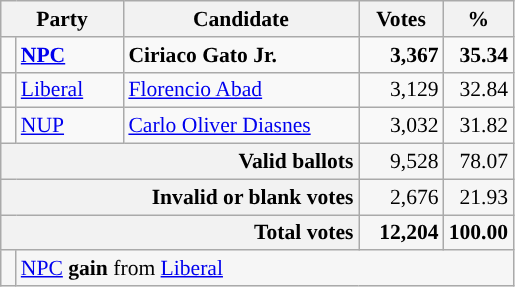<table class="wikitable" style="font-size:90%; text-align:right;">
<tr>
<th colspan="2" style="width:75px;">Party</th>
<th style="width:150px;">Candidate</th>
<th style="width:50px;">Votes</th>
<th style="width:10px;">%</th>
</tr>
<tr>
<td style="background:"></td>
<td style="text-align:left;"><strong><a href='#'>NPC</a></strong></td>
<td style="text-align:left;"><strong>Ciriaco Gato Jr.</strong></td>
<td><strong>3,367</strong></td>
<td><strong>35.34</strong></td>
</tr>
<tr>
<td style="background:"></td>
<td style="text-align:left;"><a href='#'>Liberal</a></td>
<td style="text-align:left;"><a href='#'>Florencio Abad</a></td>
<td>3,129</td>
<td>32.84</td>
</tr>
<tr>
<td style="background:"></td>
<td style="text-align:left;"><a href='#'>NUP</a></td>
<td style="text-align:left;"><a href='#'>Carlo Oliver Diasnes</a></td>
<td>3,032</td>
<td>31.82</td>
</tr>
<tr style="background-color:#F6F6F6">
<th colspan="3" style="text-align:right;">Valid ballots</th>
<td>9,528</td>
<td>78.07</td>
</tr>
<tr style="background-color:#F6F6F6">
<th colspan="3" style="text-align:right;">Invalid or blank votes</th>
<td>2,676</td>
<td>21.93</td>
</tr>
<tr style="background-color:#F6F6F6">
<th colspan="3" style="text-align:right;">Total votes</th>
<td><strong>12,204</strong></td>
<td><strong>100.00</strong></td>
</tr>
<tr style="background-color:#F6F6F6">
<td style="background:"></td>
<td colspan="4" style="text-align:left;"><a href='#'>NPC</a> <strong>gain</strong> from <a href='#'>Liberal</a></td>
</tr>
</table>
